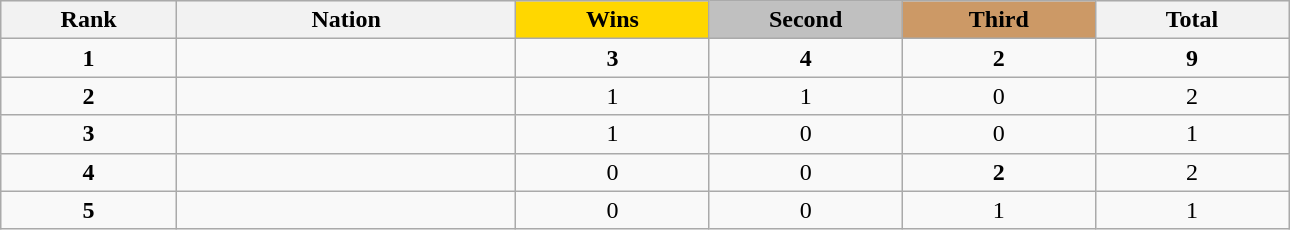<table class="wikitable collapsible autocollapse plainrowheaders" width=68% style="text-align:center;">
<tr style="background-color:#EDEDED;">
<th width=100px class="hintergrundfarbe5">Rank</th>
<th width=200px class="hintergrundfarbe6">Nation</th>
<th style="background:    gold; width:15%">Wins</th>
<th style="background:  silver; width:15%">Second</th>
<th style="background: #CC9966; width:15%">Third</th>
<th class="hintergrundfarbe6" style="width:15%">Total</th>
</tr>
<tr>
<td><strong>1</strong></td>
<td style="text-align:left"></td>
<td><strong>3</strong></td>
<td><strong>4</strong></td>
<td><strong>2</strong></td>
<td><strong>9</strong></td>
</tr>
<tr>
<td><strong>2</strong></td>
<td style="text-align:left"></td>
<td>1</td>
<td>1</td>
<td>0</td>
<td>2</td>
</tr>
<tr>
<td><strong>3</strong></td>
<td style="text-align:left"></td>
<td>1</td>
<td>0</td>
<td>0</td>
<td>1</td>
</tr>
<tr>
<td><strong>4</strong></td>
<td style="text-align:left"></td>
<td>0</td>
<td>0</td>
<td><strong>2</strong></td>
<td>2</td>
</tr>
<tr>
<td><strong>5</strong></td>
<td style="text-align:left"></td>
<td>0</td>
<td>0</td>
<td>1</td>
<td>1</td>
</tr>
</table>
